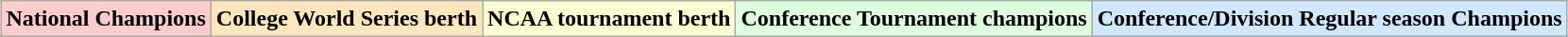<table class="wikitable" style="margin:1em auto;">
<tr>
<td bgcolor="#FFCCCC"><strong>National Champions</strong></td>
<td bgcolor="#FFE6BD"><strong>College World Series berth</strong></td>
<td bgcolor="#fffdd0"><strong>NCAA tournament berth</strong></td>
<td bgcolor="#DDFFDD"><strong>Conference Tournament champions</strong></td>
<td bgcolor="#D0E7FF"><strong>Conference/Division Regular season Champions</strong></td>
</tr>
</table>
